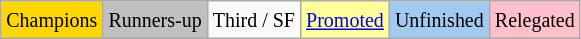<table class="wikitable">
<tr>
<td bgcolor=gold><small>Champions</small></td>
<td style="background:silver;"><small>Runners-up</small></td>
<td style="background:bronze;"><small>Third / SF</small></td>
<td style="background:#ff9;"><small><a href='#'>Promoted</a></small></td>
<td style="background:#A1CAF1;"><small>Unfinished</small></td>
<td bgcolor=Pink><small>Relegated</small></td>
</tr>
</table>
